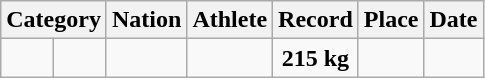<table class="wikitable" style="text-align:center;">
<tr>
<th colspan="2">Category</th>
<th>Nation</th>
<th>Athlete</th>
<th>Record</th>
<th>Place</th>
<th>Date</th>
</tr>
<tr>
<td><strong></strong></td>
<td align="left"></td>
<td align="left"></td>
<td align="left"></td>
<td><strong>215 kg</strong></td>
<td align="left"></td>
<td align="left"></td>
</tr>
</table>
